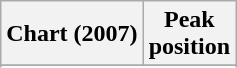<table class="wikitable sortable plainrowheaders" style="text-align:center">
<tr>
<th scope="col">Chart (2007)</th>
<th scope="col">Peak<br>position</th>
</tr>
<tr>
</tr>
<tr>
</tr>
<tr>
</tr>
</table>
